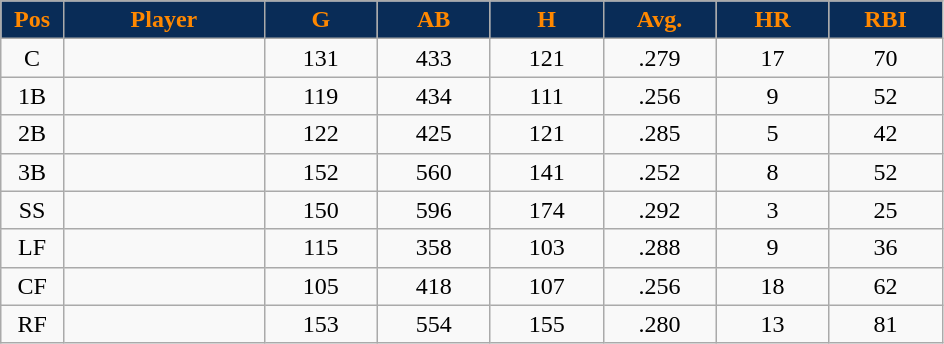<table class="wikitable sortable">
<tr>
<th style="background:#092c57;color:#FF8800;" width="5%">Pos</th>
<th style="background:#092c57;color:#FF8800;" width="16%">Player</th>
<th style="background:#092c57;color:#FF8800;" width="9%">G</th>
<th style="background:#092c57;color:#FF8800;" width="9%">AB</th>
<th style="background:#092c57;color:#FF8800;" width="9%">H</th>
<th style="background:#092c57;color:#FF8800;" width="9%">Avg.</th>
<th style="background:#092c57;color:#FF8800;" width="9%">HR</th>
<th style="background:#092c57;color:#FF8800;" width="9%">RBI</th>
</tr>
<tr align="center">
<td>C</td>
<td></td>
<td>131</td>
<td>433</td>
<td>121</td>
<td>.279</td>
<td>17</td>
<td>70</td>
</tr>
<tr align="center">
<td>1B</td>
<td></td>
<td>119</td>
<td>434</td>
<td>111</td>
<td>.256</td>
<td>9</td>
<td>52</td>
</tr>
<tr align="center">
<td>2B</td>
<td></td>
<td>122</td>
<td>425</td>
<td>121</td>
<td>.285</td>
<td>5</td>
<td>42</td>
</tr>
<tr align="center">
<td>3B</td>
<td></td>
<td>152</td>
<td>560</td>
<td>141</td>
<td>.252</td>
<td>8</td>
<td>52</td>
</tr>
<tr align="center">
<td>SS</td>
<td></td>
<td>150</td>
<td>596</td>
<td>174</td>
<td>.292</td>
<td>3</td>
<td>25</td>
</tr>
<tr align="center">
<td>LF</td>
<td></td>
<td>115</td>
<td>358</td>
<td>103</td>
<td>.288</td>
<td>9</td>
<td>36</td>
</tr>
<tr align="center">
<td>CF</td>
<td></td>
<td>105</td>
<td>418</td>
<td>107</td>
<td>.256</td>
<td>18</td>
<td>62</td>
</tr>
<tr align="center">
<td>RF</td>
<td></td>
<td>153</td>
<td>554</td>
<td>155</td>
<td>.280</td>
<td>13</td>
<td>81</td>
</tr>
</table>
